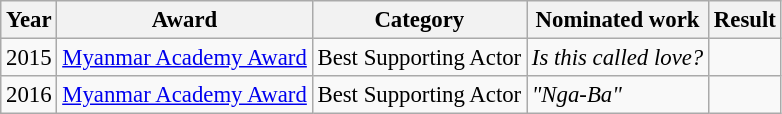<table class="wikitable" style="font-size: 95%">
<tr>
<th>Year</th>
<th>Award</th>
<th>Category</th>
<th>Nominated work</th>
<th>Result</th>
</tr>
<tr>
<td>2015</td>
<td><a href='#'>Myanmar Academy Award</a></td>
<td>Best Supporting Actor</td>
<td><em>Is this called love?</em></td>
<td></td>
</tr>
<tr>
<td>2016</td>
<td><a href='#'>Myanmar Academy Award</a></td>
<td>Best Supporting Actor</td>
<td><em>"Nga-Ba"</em></td>
<td></td>
</tr>
</table>
